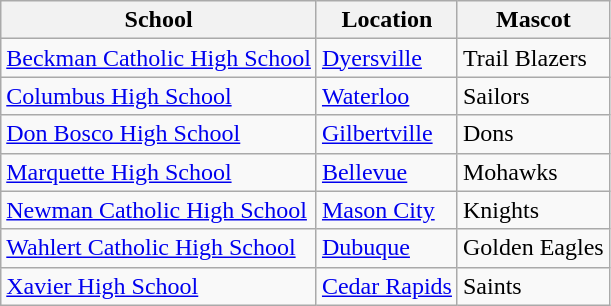<table class="wikitable" border="1">
<tr>
<th>School</th>
<th>Location</th>
<th>Mascot</th>
</tr>
<tr>
<td><a href='#'>Beckman Catholic High School</a></td>
<td><a href='#'>Dyersville</a></td>
<td>Trail Blazers</td>
</tr>
<tr>
<td><a href='#'>Columbus High School</a></td>
<td><a href='#'>Waterloo</a></td>
<td>Sailors</td>
</tr>
<tr>
<td><a href='#'>Don Bosco High School</a></td>
<td><a href='#'>Gilbertville</a></td>
<td>Dons</td>
</tr>
<tr>
<td><a href='#'>Marquette High School</a></td>
<td><a href='#'>Bellevue</a></td>
<td>Mohawks</td>
</tr>
<tr>
<td><a href='#'>Newman Catholic High School</a></td>
<td><a href='#'>Mason City</a></td>
<td>Knights</td>
</tr>
<tr>
<td><a href='#'>Wahlert Catholic High School</a></td>
<td><a href='#'>Dubuque</a></td>
<td>Golden Eagles</td>
</tr>
<tr>
<td><a href='#'>Xavier High School</a></td>
<td><a href='#'>Cedar Rapids</a></td>
<td>Saints</td>
</tr>
</table>
